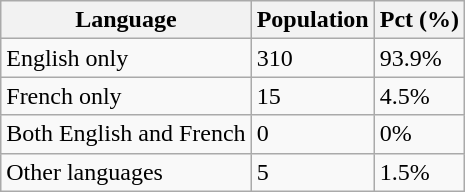<table class="wikitable">
<tr>
<th>Language</th>
<th>Population</th>
<th>Pct (%)</th>
</tr>
<tr>
<td>English only</td>
<td>310</td>
<td>93.9%</td>
</tr>
<tr>
<td>French only</td>
<td>15</td>
<td>4.5%</td>
</tr>
<tr>
<td>Both English and French</td>
<td>0</td>
<td>0%</td>
</tr>
<tr>
<td>Other languages</td>
<td>5</td>
<td>1.5%</td>
</tr>
</table>
